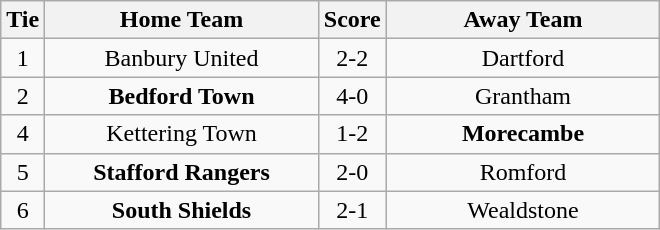<table class="wikitable" style="text-align:center;">
<tr>
<th width=20>Tie</th>
<th width=175>Home Team</th>
<th width=20>Score</th>
<th width=175>Away Team</th>
</tr>
<tr>
<td>1</td>
<td>Banbury United</td>
<td>2-2</td>
<td>Dartford</td>
</tr>
<tr>
<td>2</td>
<td><strong>Bedford Town</strong></td>
<td>4-0</td>
<td>Grantham</td>
</tr>
<tr>
<td>4</td>
<td>Kettering Town</td>
<td>1-2</td>
<td><strong>Morecambe</strong></td>
</tr>
<tr>
<td>5</td>
<td><strong>Stafford Rangers</strong></td>
<td>2-0</td>
<td>Romford</td>
</tr>
<tr>
<td>6</td>
<td><strong>South Shields</strong></td>
<td>2-1</td>
<td>Wealdstone</td>
</tr>
</table>
